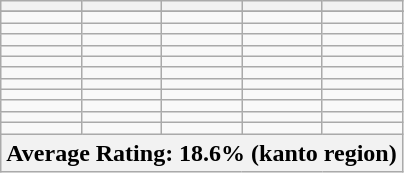<table class="wikitable" style="text-align:center">
<tr>
<th rowspan=1></th>
<th rowspan=1></th>
<th rowspan=1></th>
<th rowspan=1></th>
<th rowspan=1></th>
</tr>
<tr>
</tr>
<tr>
<td></td>
<td align=left></td>
<td align=left></td>
<td align=left></td>
<td align=left></td>
</tr>
<tr>
<td></td>
<td align=left></td>
<td align=left></td>
<td align=left></td>
<td align=left></td>
</tr>
<tr>
<td></td>
<td align=left></td>
<td align=left></td>
<td align=left></td>
<td align=left></td>
</tr>
<tr>
<td></td>
<td align=left></td>
<td align=left></td>
<td align=left></td>
<td align=left></td>
</tr>
<tr>
<td></td>
<td align=left></td>
<td align=left></td>
<td align=left></td>
<td align=left></td>
</tr>
<tr>
<td></td>
<td align=left></td>
<td align=left></td>
<td align=left></td>
<td align=left></td>
</tr>
<tr>
<td></td>
<td align=left></td>
<td align=left></td>
<td align=left></td>
<td align=left></td>
</tr>
<tr>
<td></td>
<td align=left></td>
<td align=left></td>
<td align=left></td>
<td align=left></td>
</tr>
<tr>
<td></td>
<td align=left></td>
<td align=left></td>
<td align=left></td>
<td align=left></td>
</tr>
<tr>
<td></td>
<td align=left></td>
<td align=left></td>
<td align=left></td>
<td align=left></td>
</tr>
<tr>
<td></td>
<td align=left></td>
<td align=left></td>
<td align=left></td>
<td align=left></td>
</tr>
<tr>
<th colspan="6">Average Rating: 18.6% (kanto region)</th>
</tr>
</table>
